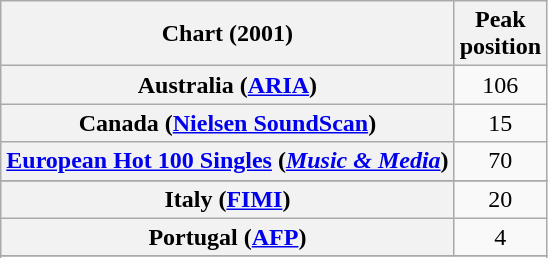<table class="wikitable sortable plainrowheaders" style="text-align:center">
<tr>
<th scope="col">Chart (2001)</th>
<th scope="col">Peak<br>position</th>
</tr>
<tr>
<th scope="row">Australia (<a href='#'>ARIA</a>)</th>
<td>106</td>
</tr>
<tr>
<th scope="row">Canada (<a href='#'>Nielsen SoundScan</a>)</th>
<td>15</td>
</tr>
<tr>
<th scope="row"><a href='#'>European Hot 100 Singles</a> (<em><a href='#'>Music & Media</a></em>)</th>
<td>70</td>
</tr>
<tr>
</tr>
<tr>
<th scope="row">Italy (<a href='#'>FIMI</a>)</th>
<td>20</td>
</tr>
<tr>
<th scope="row">Portugal (<a href='#'>AFP</a>)</th>
<td>4</td>
</tr>
<tr>
</tr>
<tr>
</tr>
<tr>
</tr>
<tr>
</tr>
</table>
